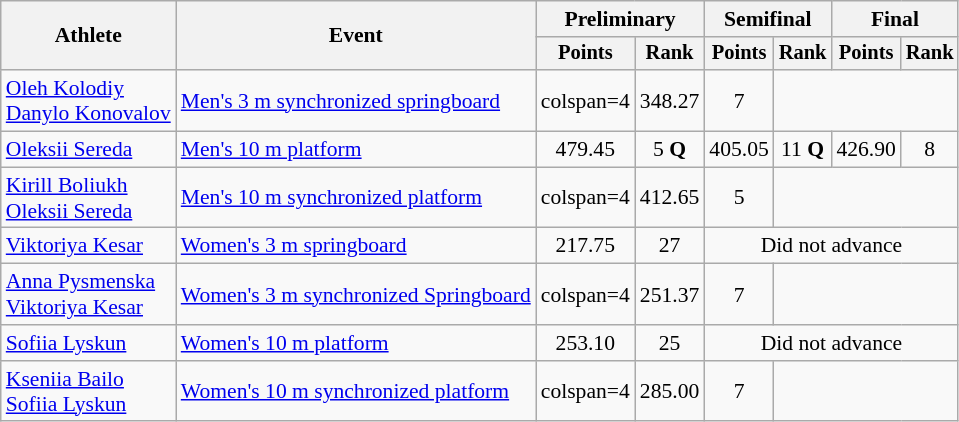<table class=wikitable style="font-size:90%">
<tr>
<th rowspan="2">Athlete</th>
<th rowspan="2">Event</th>
<th colspan="2">Preliminary</th>
<th colspan="2">Semifinal</th>
<th colspan="2">Final</th>
</tr>
<tr style="font-size:95%">
<th>Points</th>
<th>Rank</th>
<th>Points</th>
<th>Rank</th>
<th>Points</th>
<th>Rank</th>
</tr>
<tr align=center>
<td align=left><a href='#'>Oleh Kolodiy</a><br><a href='#'>Danylo Konovalov</a></td>
<td align=left><a href='#'>Men's 3 m synchronized springboard</a></td>
<td>colspan=4 </td>
<td>348.27</td>
<td>7</td>
</tr>
<tr align=center>
<td align=left><a href='#'>Oleksii Sereda</a></td>
<td align=left><a href='#'>Men's 10 m platform</a></td>
<td>479.45</td>
<td>5 <strong>Q</strong></td>
<td>405.05</td>
<td>11 <strong>Q</strong></td>
<td>426.90</td>
<td>8</td>
</tr>
<tr align=center>
<td align=left><a href='#'>Kirill Boliukh</a><br><a href='#'>Oleksii Sereda</a></td>
<td align=left><a href='#'>Men's 10 m synchronized platform</a></td>
<td>colspan=4 </td>
<td>412.65</td>
<td>5</td>
</tr>
<tr align=center>
<td align=left><a href='#'>Viktoriya Kesar</a></td>
<td align=left><a href='#'>Women's 3 m springboard</a></td>
<td>217.75</td>
<td>27</td>
<td colspan=4>Did not advance</td>
</tr>
<tr align=center>
<td align=left><a href='#'>Anna Pysmenska</a><br><a href='#'>Viktoriya Kesar</a></td>
<td align=left><a href='#'>Women's 3 m synchronized Springboard</a></td>
<td>colspan=4 </td>
<td>251.37</td>
<td>7</td>
</tr>
<tr align=center>
<td align=left><a href='#'>Sofiia Lyskun</a></td>
<td align=left><a href='#'>Women's 10 m platform</a></td>
<td>253.10</td>
<td>25</td>
<td colspan=4>Did not advance</td>
</tr>
<tr align=center>
<td align=left><a href='#'>Kseniia Bailo</a><br><a href='#'>Sofiia Lyskun</a></td>
<td align=left><a href='#'>Women's 10 m synchronized platform</a></td>
<td>colspan=4 </td>
<td>285.00</td>
<td>7</td>
</tr>
</table>
